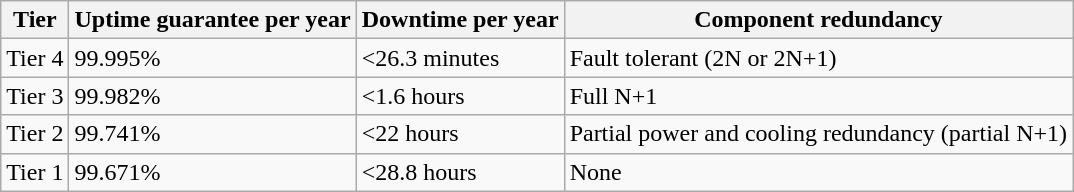<table class="wikitable">
<tr>
<th>Tier</th>
<th>Uptime guarantee per year</th>
<th>Downtime per year</th>
<th>Component redundancy</th>
</tr>
<tr>
<td>Tier 4</td>
<td>99.995%</td>
<td><26.3 minutes</td>
<td>Fault tolerant (2N or 2N+1)</td>
</tr>
<tr>
<td>Tier 3</td>
<td>99.982%</td>
<td><1.6 hours</td>
<td>Full N+1</td>
</tr>
<tr>
<td>Tier 2</td>
<td>99.741%</td>
<td><22 hours</td>
<td>Partial power and cooling redundancy (partial N+1)</td>
</tr>
<tr>
<td>Tier 1</td>
<td>99.671%</td>
<td><28.8 hours</td>
<td>None</td>
</tr>
</table>
